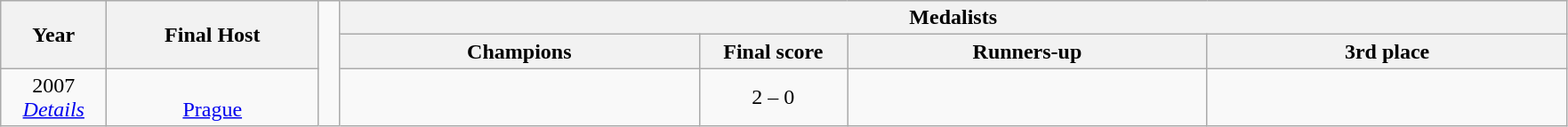<table class="wikitable" style="text-align: center;">
<tr>
<th rowspan=2 width=5%>Year</th>
<th rowspan=2 width=10%>Final Host</th>
<td width=1% rowspan=3 style="border-top:none;border-bottom:none;"></td>
<th colspan=4>Medalists</th>
</tr>
<tr>
<th width=17%>Champions</th>
<th width=7%>Final score</th>
<th width=17%>Runners-up</th>
<th width=17%>3rd place</th>
</tr>
<tr>
<td>2007<br><em><a href='#'>Details</a></em></td>
<td><br><a href='#'>Prague</a></td>
<td><strong></strong></td>
<td>2 – 0</td>
<td></td>
<td></td>
</tr>
</table>
